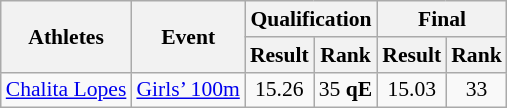<table class="wikitable" border="1" style="font-size:90%">
<tr>
<th rowspan=2>Athletes</th>
<th rowspan=2>Event</th>
<th colspan=2>Qualification</th>
<th colspan=2>Final</th>
</tr>
<tr>
<th>Result</th>
<th>Rank</th>
<th>Result</th>
<th>Rank</th>
</tr>
<tr>
<td><a href='#'>Chalita Lopes</a></td>
<td><a href='#'>Girls’ 100m</a></td>
<td align=center>15.26</td>
<td align=center>35 <strong>qE</strong></td>
<td align=center>15.03</td>
<td align=center>33</td>
</tr>
</table>
